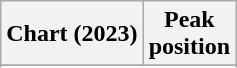<table class="wikitable sortable plainrowheaders" style="text-align:center">
<tr>
<th scope="col">Chart (2023)</th>
<th scope="col">Peak<br>position</th>
</tr>
<tr>
</tr>
<tr>
</tr>
<tr>
</tr>
<tr>
</tr>
<tr>
</tr>
</table>
